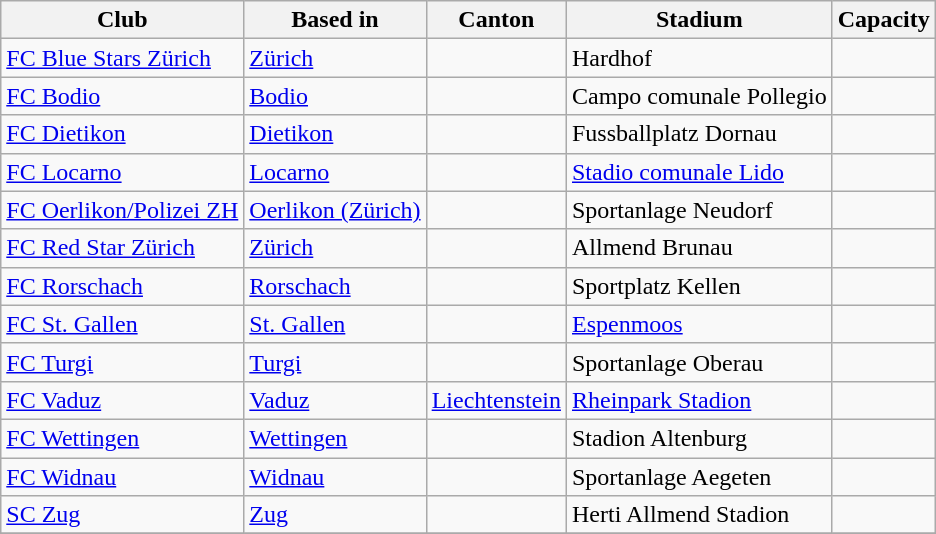<table class="wikitable">
<tr>
<th>Club</th>
<th>Based in</th>
<th>Canton</th>
<th>Stadium</th>
<th>Capacity</th>
</tr>
<tr>
<td><a href='#'>FC Blue Stars Zürich</a></td>
<td><a href='#'>Zürich</a></td>
<td></td>
<td>Hardhof</td>
<td></td>
</tr>
<tr>
<td><a href='#'>FC Bodio</a></td>
<td><a href='#'>Bodio</a></td>
<td></td>
<td>Campo comunale Pollegio</td>
<td></td>
</tr>
<tr>
<td><a href='#'>FC Dietikon</a></td>
<td><a href='#'>Dietikon</a></td>
<td></td>
<td>Fussballplatz Dornau</td>
<td></td>
</tr>
<tr>
<td><a href='#'>FC Locarno</a></td>
<td><a href='#'>Locarno</a></td>
<td></td>
<td><a href='#'>Stadio comunale Lido</a></td>
<td></td>
</tr>
<tr>
<td><a href='#'>FC Oerlikon/Polizei ZH</a></td>
<td><a href='#'>Oerlikon (Zürich)</a></td>
<td></td>
<td>Sportanlage Neudorf</td>
<td></td>
</tr>
<tr>
<td><a href='#'>FC Red Star Zürich</a></td>
<td><a href='#'>Zürich</a></td>
<td></td>
<td>Allmend Brunau</td>
<td></td>
</tr>
<tr>
<td><a href='#'>FC Rorschach</a></td>
<td><a href='#'>Rorschach</a></td>
<td></td>
<td>Sportplatz Kellen</td>
<td></td>
</tr>
<tr>
<td><a href='#'>FC St. Gallen</a></td>
<td><a href='#'>St. Gallen</a></td>
<td></td>
<td><a href='#'>Espenmoos</a></td>
<td></td>
</tr>
<tr>
<td><a href='#'>FC Turgi</a></td>
<td><a href='#'>Turgi</a></td>
<td></td>
<td>Sportanlage Oberau</td>
<td></td>
</tr>
<tr>
<td><a href='#'>FC Vaduz</a></td>
<td><a href='#'>Vaduz</a></td>
<td> <a href='#'>Liechtenstein</a></td>
<td><a href='#'>Rheinpark Stadion</a></td>
<td></td>
</tr>
<tr>
<td><a href='#'>FC Wettingen</a></td>
<td><a href='#'>Wettingen</a></td>
<td></td>
<td>Stadion Altenburg</td>
<td></td>
</tr>
<tr>
<td><a href='#'>FC Widnau</a></td>
<td><a href='#'>Widnau</a></td>
<td></td>
<td>Sportanlage Aegeten</td>
<td></td>
</tr>
<tr>
<td><a href='#'>SC Zug</a></td>
<td><a href='#'>Zug</a></td>
<td></td>
<td>Herti Allmend Stadion</td>
<td></td>
</tr>
<tr>
</tr>
</table>
